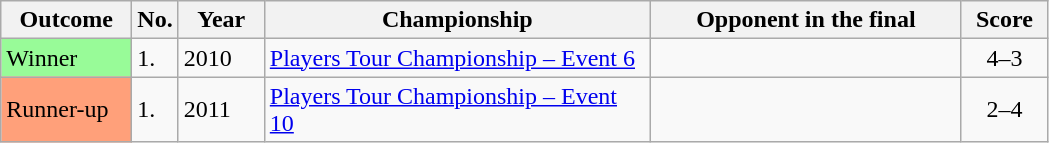<table class="sortable wikitable">
<tr>
<th width="80">Outcome</th>
<th width="20">No.</th>
<th width="50">Year</th>
<th width="250">Championship</th>
<th width="200">Opponent in the final</th>
<th width="50">Score</th>
</tr>
<tr>
<td style="background:#98FB98">Winner</td>
<td>1.</td>
<td>2010</td>
<td><a href='#'>Players Tour Championship – Event 6</a></td>
<td> </td>
<td align="center">4–3</td>
</tr>
<tr>
<td style="background:#ffa07a;">Runner-up</td>
<td>1.</td>
<td>2011</td>
<td><a href='#'>Players Tour Championship – Event 10</a></td>
<td> </td>
<td align="center">2–4</td>
</tr>
</table>
